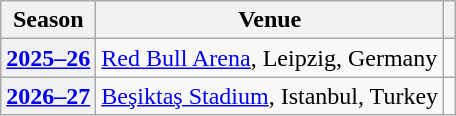<table class="wikitable plainrowheaders sortable">
<tr>
<th scope=col>Season</th>
<th scope=col>Venue</th>
<th scope=col class=unsortable></th>
</tr>
<tr>
<th scope="row" style="text-align:center"><a href='#'>2025–26</a></th>
<td><a href='#'>Red Bull Arena</a>, Leipzig, Germany</td>
<td style="text-align:center"></td>
</tr>
<tr>
<th scope="row" style="text-align:center"><a href='#'>2026–27</a></th>
<td><a href='#'>Beşiktaş Stadium</a>, Istanbul, Turkey</td>
<td style="text-align:center"></td>
</tr>
</table>
